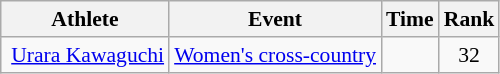<table class=wikitable style=font-size:90%;text-align:center>
<tr>
<th>Athlete</th>
<th>Event</th>
<th>Time</th>
<th>Rank</th>
</tr>
<tr align=center>
<td align=left> <a href='#'>Urara Kawaguchi</a></td>
<td align=left><a href='#'>Women's cross-country</a></td>
<td></td>
<td>32</td>
</tr>
</table>
